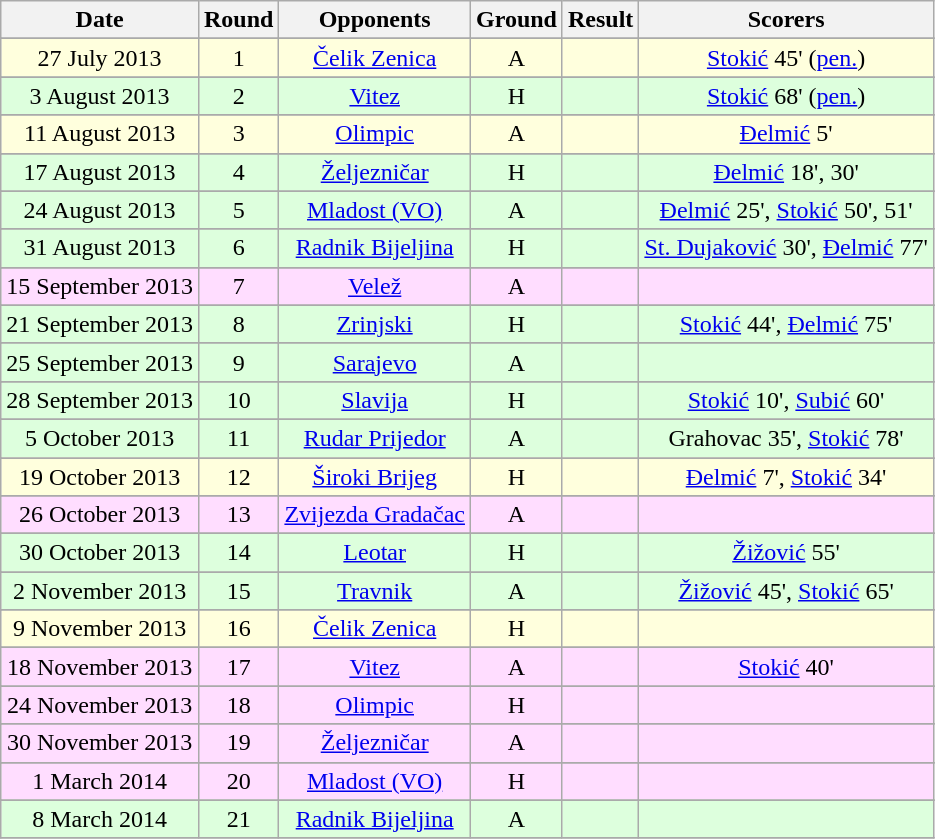<table class="wikitable" style="text-align:center">
<tr>
<th>Date</th>
<th>Round</th>
<th>Opponents</th>
<th>Ground</th>
<th>Result</th>
<th>Scorers</th>
</tr>
<tr>
</tr>
<tr bgcolor="#ffffdd">
<td>27 July 2013</td>
<td>1</td>
<td><a href='#'>Čelik Zenica</a></td>
<td>A</td>
<td></td>
<td><a href='#'>Stokić</a> 45' (<a href='#'>pen.</a>)</td>
</tr>
<tr>
</tr>
<tr bgcolor="#ddffdd">
<td>3 August 2013</td>
<td>2</td>
<td><a href='#'>Vitez</a></td>
<td>H</td>
<td></td>
<td><a href='#'>Stokić</a> 68' (<a href='#'>pen.</a>)</td>
</tr>
<tr>
</tr>
<tr bgcolor="#ffffdd">
<td>11 August 2013</td>
<td>3</td>
<td><a href='#'>Olimpic</a></td>
<td>A</td>
<td></td>
<td><a href='#'>Đelmić</a> 5'</td>
</tr>
<tr>
</tr>
<tr bgcolor="#ddffdd">
<td>17 August 2013</td>
<td>4</td>
<td><a href='#'>Željezničar</a></td>
<td>H</td>
<td></td>
<td><a href='#'>Đelmić</a> 18', 30'</td>
</tr>
<tr>
</tr>
<tr bgcolor="#ddffdd">
<td>24 August 2013</td>
<td>5</td>
<td><a href='#'>Mladost (VO)</a></td>
<td>A</td>
<td></td>
<td><a href='#'>Đelmić</a> 25', <a href='#'>Stokić</a> 50', 51'</td>
</tr>
<tr>
</tr>
<tr bgcolor="#ddffdd">
<td>31 August 2013</td>
<td>6</td>
<td><a href='#'>Radnik Bijeljina</a></td>
<td>H</td>
<td></td>
<td><a href='#'>St. Dujaković</a> 30', <a href='#'>Đelmić</a> 77'</td>
</tr>
<tr>
</tr>
<tr bgcolor="#ffddff">
<td>15 September 2013</td>
<td>7</td>
<td><a href='#'>Velež</a></td>
<td>A</td>
<td></td>
<td></td>
</tr>
<tr>
</tr>
<tr bgcolor="#ddffdd">
<td>21 September 2013</td>
<td>8</td>
<td><a href='#'>Zrinjski</a></td>
<td>H</td>
<td></td>
<td><a href='#'>Stokić</a> 44', <a href='#'>Đelmić</a> 75'</td>
</tr>
<tr>
</tr>
<tr bgcolor="#ddffdd">
<td>25 September 2013</td>
<td>9</td>
<td><a href='#'>Sarajevo</a></td>
<td>A</td>
<td></td>
<td></td>
</tr>
<tr>
</tr>
<tr bgcolor="#ddffdd">
<td>28 September 2013</td>
<td>10</td>
<td><a href='#'>Slavija</a></td>
<td>H</td>
<td></td>
<td><a href='#'>Stokić</a> 10', <a href='#'>Subić</a> 60'</td>
</tr>
<tr>
</tr>
<tr bgcolor="#ddffdd">
<td>5 October 2013</td>
<td>11</td>
<td><a href='#'>Rudar Prijedor</a></td>
<td>A</td>
<td></td>
<td>Grahovac 35', <a href='#'>Stokić</a> 78'</td>
</tr>
<tr>
</tr>
<tr bgcolor="#ffffdd">
<td>19 October 2013</td>
<td>12</td>
<td><a href='#'>Široki Brijeg</a></td>
<td>H</td>
<td></td>
<td><a href='#'>Đelmić</a> 7', <a href='#'>Stokić</a> 34'</td>
</tr>
<tr>
</tr>
<tr bgcolor="#ffddff">
<td>26 October 2013</td>
<td>13</td>
<td><a href='#'>Zvijezda Gradačac</a></td>
<td>A</td>
<td></td>
<td></td>
</tr>
<tr>
</tr>
<tr bgcolor="#ddffdd">
<td>30 October 2013</td>
<td>14</td>
<td><a href='#'>Leotar</a></td>
<td>H</td>
<td></td>
<td><a href='#'>Žižović</a> 55'</td>
</tr>
<tr>
</tr>
<tr bgcolor="#ddffdd">
<td>2 November 2013</td>
<td>15</td>
<td><a href='#'>Travnik</a></td>
<td>A</td>
<td></td>
<td><a href='#'>Žižović</a> 45', <a href='#'>Stokić</a> 65'</td>
</tr>
<tr>
</tr>
<tr bgcolor="#ffffdd">
<td>9 November 2013</td>
<td>16</td>
<td><a href='#'>Čelik Zenica</a></td>
<td>H</td>
<td></td>
<td></td>
</tr>
<tr>
</tr>
<tr bgcolor="#ffddff">
<td>18 November 2013</td>
<td>17</td>
<td><a href='#'>Vitez</a></td>
<td>A</td>
<td></td>
<td><a href='#'>Stokić</a> 40'</td>
</tr>
<tr>
</tr>
<tr bgcolor="#ffddff">
<td>24 November 2013</td>
<td>18</td>
<td><a href='#'>Olimpic</a></td>
<td>H</td>
<td></td>
<td></td>
</tr>
<tr>
</tr>
<tr bgcolor="#ffddff">
<td>30 November 2013</td>
<td>19</td>
<td><a href='#'>Željezničar</a></td>
<td>A</td>
<td></td>
<td></td>
</tr>
<tr>
</tr>
<tr bgcolor="#ffddff">
<td>1 March 2014</td>
<td>20</td>
<td><a href='#'>Mladost (VO)</a></td>
<td>H</td>
<td></td>
<td></td>
</tr>
<tr>
</tr>
<tr bgcolor="#ddffdd">
<td>8 March 2014</td>
<td>21</td>
<td><a href='#'>Radnik Bijeljina</a></td>
<td>A</td>
<td></td>
<td></td>
</tr>
<tr>
</tr>
</table>
